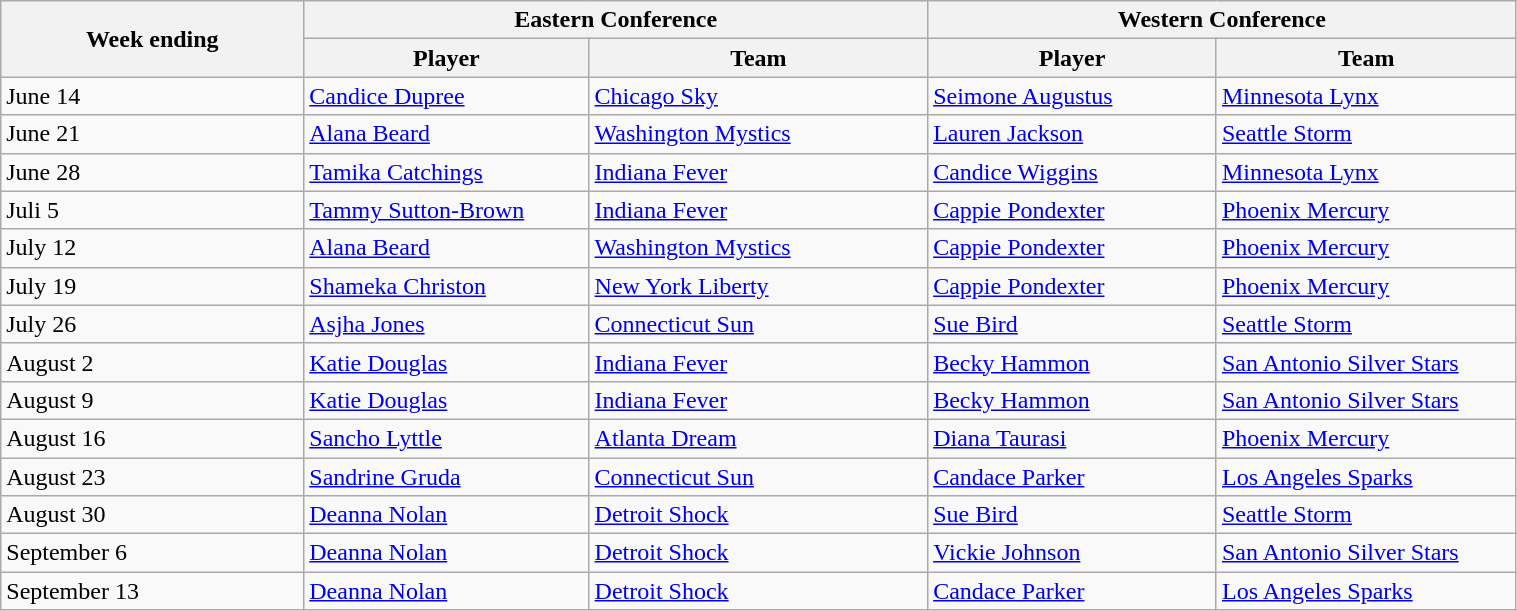<table class="wikitable" style="width: 80%">
<tr>
<th rowspan=2 width=60>Week ending</th>
<th colspan=2 width=120>Eastern Conference</th>
<th colspan=2 width=120>Western Conference</th>
</tr>
<tr>
<th width=60>Player</th>
<th width=60>Team</th>
<th width=60>Player</th>
<th width=60>Team</th>
</tr>
<tr>
<td>June 14</td>
<td><a href='#'>Candice Dupree</a></td>
<td><a href='#'>Chicago Sky</a></td>
<td><a href='#'>Seimone Augustus</a></td>
<td><a href='#'>Minnesota Lynx</a></td>
</tr>
<tr>
<td>June 21</td>
<td><a href='#'>Alana Beard</a></td>
<td><a href='#'>Washington Mystics</a></td>
<td><a href='#'>Lauren Jackson</a></td>
<td><a href='#'>Seattle Storm</a></td>
</tr>
<tr>
<td>June 28</td>
<td><a href='#'>Tamika Catchings</a></td>
<td><a href='#'>Indiana Fever</a></td>
<td><a href='#'>Candice Wiggins</a></td>
<td><a href='#'>Minnesota Lynx</a></td>
</tr>
<tr>
<td>Juli 5</td>
<td><a href='#'>Tammy Sutton-Brown</a></td>
<td><a href='#'>Indiana Fever</a></td>
<td><a href='#'>Cappie Pondexter</a></td>
<td><a href='#'>Phoenix Mercury</a></td>
</tr>
<tr>
<td>July 12</td>
<td><a href='#'>Alana Beard</a></td>
<td><a href='#'>Washington Mystics</a></td>
<td><a href='#'>Cappie Pondexter</a></td>
<td><a href='#'>Phoenix Mercury</a></td>
</tr>
<tr>
<td>July 19</td>
<td><a href='#'>Shameka Christon</a></td>
<td><a href='#'>New York Liberty</a></td>
<td><a href='#'>Cappie Pondexter</a></td>
<td><a href='#'>Phoenix Mercury</a></td>
</tr>
<tr>
<td>July 26</td>
<td><a href='#'>Asjha Jones</a></td>
<td><a href='#'>Connecticut Sun</a></td>
<td><a href='#'>Sue Bird</a></td>
<td><a href='#'>Seattle Storm</a></td>
</tr>
<tr>
<td>August 2</td>
<td><a href='#'>Katie Douglas</a></td>
<td><a href='#'>Indiana Fever</a></td>
<td><a href='#'>Becky Hammon</a></td>
<td><a href='#'>San Antonio Silver Stars</a></td>
</tr>
<tr>
<td>August 9</td>
<td><a href='#'>Katie Douglas</a></td>
<td><a href='#'>Indiana Fever</a></td>
<td><a href='#'>Becky Hammon</a></td>
<td><a href='#'>San Antonio Silver Stars</a></td>
</tr>
<tr>
<td>August 16</td>
<td><a href='#'>Sancho Lyttle</a></td>
<td><a href='#'>Atlanta Dream</a></td>
<td><a href='#'>Diana Taurasi</a></td>
<td><a href='#'>Phoenix Mercury</a></td>
</tr>
<tr>
<td>August 23</td>
<td><a href='#'>Sandrine Gruda</a></td>
<td><a href='#'>Connecticut Sun</a></td>
<td><a href='#'>Candace Parker</a></td>
<td><a href='#'>Los Angeles Sparks</a></td>
</tr>
<tr>
<td>August 30</td>
<td><a href='#'>Deanna Nolan</a></td>
<td><a href='#'>Detroit Shock</a></td>
<td><a href='#'>Sue Bird</a></td>
<td><a href='#'>Seattle Storm</a></td>
</tr>
<tr>
<td>September  6</td>
<td><a href='#'>Deanna Nolan</a></td>
<td><a href='#'>Detroit Shock</a></td>
<td><a href='#'>Vickie Johnson</a></td>
<td><a href='#'>San Antonio Silver Stars</a></td>
</tr>
<tr>
<td>September 13</td>
<td><a href='#'>Deanna Nolan</a></td>
<td><a href='#'>Detroit Shock</a></td>
<td><a href='#'>Candace Parker</a></td>
<td><a href='#'>Los Angeles Sparks</a></td>
</tr>
</table>
